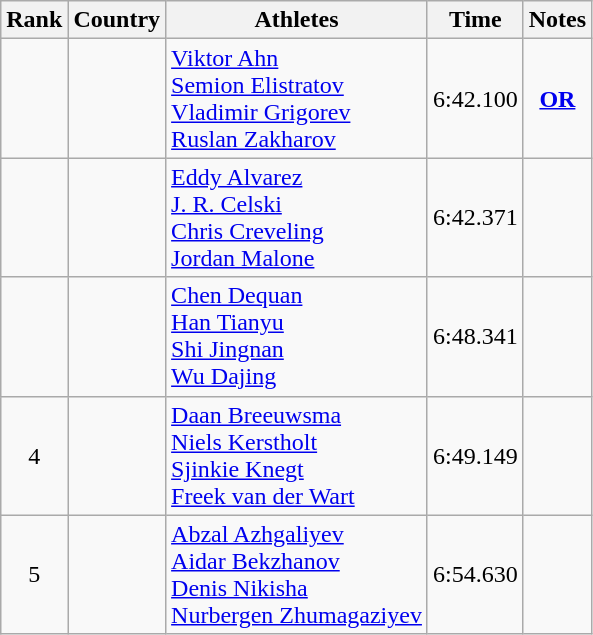<table class="wikitable sortable" style="text-align:center">
<tr>
<th>Rank</th>
<th>Country</th>
<th>Athletes</th>
<th>Time</th>
<th>Notes</th>
</tr>
<tr>
<td></td>
<td align=left></td>
<td align=left><a href='#'>Viktor Ahn</a> <br> <a href='#'>Semion Elistratov</a> <br> <a href='#'>Vladimir Grigorev</a> <br> <a href='#'>Ruslan Zakharov</a></td>
<td>6:42.100</td>
<td><strong><a href='#'>OR</a></strong></td>
</tr>
<tr>
<td></td>
<td align=left></td>
<td align=left><a href='#'>Eddy Alvarez</a> <br> <a href='#'>J. R. Celski</a> <br> <a href='#'>Chris Creveling</a> <br> <a href='#'>Jordan Malone</a></td>
<td>6:42.371</td>
<td></td>
</tr>
<tr>
<td></td>
<td align=left></td>
<td align=left><a href='#'>Chen Dequan</a> <br> <a href='#'>Han Tianyu</a> <br> <a href='#'>Shi Jingnan</a> <br> <a href='#'>Wu Dajing</a></td>
<td>6:48.341</td>
<td></td>
</tr>
<tr>
<td>4</td>
<td align=left></td>
<td align=left><a href='#'>Daan Breeuwsma</a> <br> <a href='#'>Niels Kerstholt</a> <br> <a href='#'>Sjinkie Knegt</a> <br> <a href='#'>Freek van der Wart</a></td>
<td>6:49.149</td>
<td></td>
</tr>
<tr>
<td>5</td>
<td align=left></td>
<td align=left><a href='#'>Abzal Azhgaliyev</a> <br> <a href='#'>Aidar Bekzhanov</a> <br> <a href='#'>Denis Nikisha</a> <br> <a href='#'>Nurbergen Zhumagaziyev</a></td>
<td>6:54.630</td>
<td></td>
</tr>
</table>
